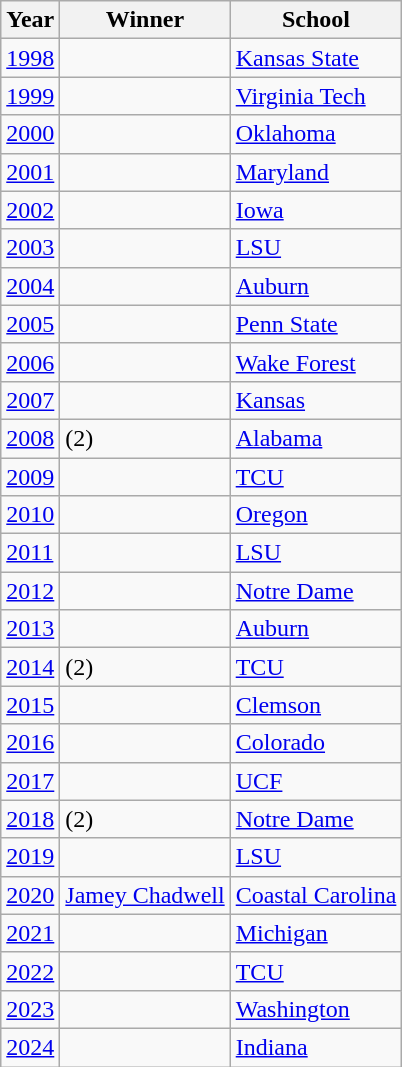<table class="wikitable sortable">
<tr>
<th bgcolor="#e5e5e5">Year</th>
<th bgcolor="#e5e5e5">Winner</th>
<th bgcolor="#e5e5e5">School</th>
</tr>
<tr>
<td><a href='#'>1998</a></td>
<td></td>
<td><a href='#'>Kansas State</a></td>
</tr>
<tr>
<td><a href='#'>1999</a></td>
<td></td>
<td><a href='#'>Virginia Tech</a></td>
</tr>
<tr>
<td><a href='#'>2000</a></td>
<td></td>
<td><a href='#'>Oklahoma</a></td>
</tr>
<tr>
<td><a href='#'>2001</a></td>
<td></td>
<td><a href='#'>Maryland</a></td>
</tr>
<tr>
<td><a href='#'>2002</a></td>
<td></td>
<td><a href='#'>Iowa</a></td>
</tr>
<tr>
<td><a href='#'>2003</a></td>
<td></td>
<td><a href='#'>LSU</a></td>
</tr>
<tr>
<td><a href='#'>2004</a></td>
<td></td>
<td><a href='#'>Auburn</a></td>
</tr>
<tr>
<td><a href='#'>2005</a></td>
<td></td>
<td><a href='#'>Penn State</a></td>
</tr>
<tr>
<td><a href='#'>2006</a></td>
<td></td>
<td><a href='#'>Wake Forest</a></td>
</tr>
<tr>
<td><a href='#'>2007</a></td>
<td></td>
<td><a href='#'>Kansas</a></td>
</tr>
<tr>
<td><a href='#'>2008</a></td>
<td> (2)</td>
<td><a href='#'>Alabama</a></td>
</tr>
<tr>
<td><a href='#'>2009</a></td>
<td></td>
<td><a href='#'>TCU</a></td>
</tr>
<tr>
<td><a href='#'>2010</a></td>
<td></td>
<td><a href='#'>Oregon</a></td>
</tr>
<tr>
<td><a href='#'>2011</a></td>
<td></td>
<td><a href='#'>LSU</a></td>
</tr>
<tr>
<td><a href='#'>2012</a></td>
<td></td>
<td><a href='#'>Notre Dame</a></td>
</tr>
<tr>
<td><a href='#'>2013</a></td>
<td></td>
<td><a href='#'>Auburn</a></td>
</tr>
<tr>
<td><a href='#'>2014</a></td>
<td> (2)</td>
<td><a href='#'>TCU</a></td>
</tr>
<tr>
<td><a href='#'>2015</a></td>
<td></td>
<td><a href='#'>Clemson</a></td>
</tr>
<tr>
<td><a href='#'>2016</a></td>
<td></td>
<td><a href='#'>Colorado</a></td>
</tr>
<tr>
<td><a href='#'>2017</a></td>
<td></td>
<td><a href='#'>UCF</a></td>
</tr>
<tr>
<td><a href='#'>2018</a></td>
<td> (2)</td>
<td><a href='#'>Notre Dame</a></td>
</tr>
<tr>
<td><a href='#'>2019</a></td>
<td></td>
<td><a href='#'>LSU</a></td>
</tr>
<tr>
<td><a href='#'>2020</a></td>
<td><a href='#'>Jamey Chadwell</a></td>
<td><a href='#'>Coastal Carolina</a></td>
</tr>
<tr>
<td><a href='#'>2021</a></td>
<td></td>
<td><a href='#'>Michigan</a></td>
</tr>
<tr>
<td><a href='#'>2022</a></td>
<td></td>
<td><a href='#'>TCU</a></td>
</tr>
<tr>
<td><a href='#'>2023</a></td>
<td></td>
<td><a href='#'>Washington</a></td>
</tr>
<tr>
<td><a href='#'>2024</a></td>
<td></td>
<td><a href='#'>Indiana</a></td>
</tr>
</table>
